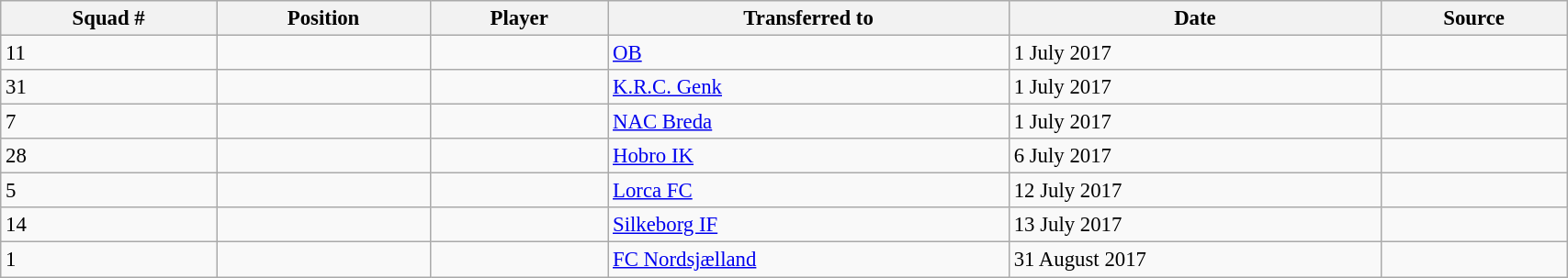<table class="wikitable sortable" style="width:90%; text-align:center; font-size:95%; text-align:left;">
<tr>
<th>Squad #</th>
<th>Position</th>
<th>Player</th>
<th>Transferred to</th>
<th>Date</th>
<th>Source</th>
</tr>
<tr>
<td>11</td>
<td></td>
<td></td>
<td> <a href='#'>OB</a></td>
<td>1 July 2017</td>
<td></td>
</tr>
<tr>
<td>31</td>
<td></td>
<td></td>
<td> <a href='#'>K.R.C. Genk</a></td>
<td>1 July 2017</td>
<td></td>
</tr>
<tr>
<td>7</td>
<td></td>
<td></td>
<td> <a href='#'>NAC Breda</a></td>
<td>1 July 2017</td>
<td></td>
</tr>
<tr>
<td>28</td>
<td></td>
<td></td>
<td> <a href='#'>Hobro IK</a></td>
<td>6 July 2017</td>
<td></td>
</tr>
<tr>
<td>5</td>
<td></td>
<td></td>
<td> <a href='#'>Lorca FC</a></td>
<td>12 July 2017</td>
<td></td>
</tr>
<tr>
<td>14</td>
<td></td>
<td></td>
<td> <a href='#'>Silkeborg IF</a></td>
<td>13 July 2017</td>
<td></td>
</tr>
<tr>
<td>1</td>
<td></td>
<td></td>
<td> <a href='#'>FC Nordsjælland</a></td>
<td>31 August 2017</td>
<td></td>
</tr>
</table>
